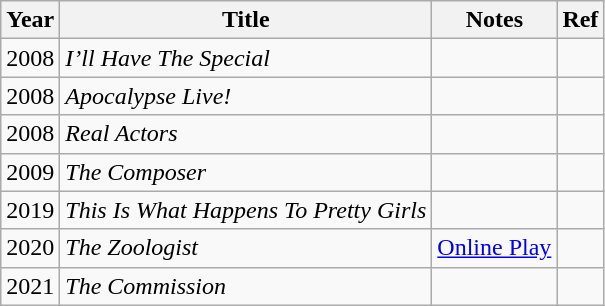<table class="wikitable sortable">
<tr>
<th>Year</th>
<th>Title</th>
<th class="unsortable">Notes</th>
<th class="unsortable">Ref</th>
</tr>
<tr>
<td>2008</td>
<td><em>I’ll Have The Special</em></td>
<td></td>
<td></td>
</tr>
<tr>
<td>2008</td>
<td><em>Apocalypse Live!</em></td>
<td></td>
<td></td>
</tr>
<tr>
<td>2008</td>
<td><em>Real Actors</em></td>
<td></td>
<td></td>
</tr>
<tr>
<td>2009</td>
<td><em>The Composer</em></td>
<td></td>
<td></td>
</tr>
<tr>
<td>2019</td>
<td><em>This Is What Happens To Pretty Girls</em></td>
<td></td>
<td></td>
</tr>
<tr>
<td>2020</td>
<td><em>The Zoologist</em></td>
<td><a href='#'>Online Play</a></td>
<td></td>
</tr>
<tr>
<td>2021</td>
<td><em>The Commission</em></td>
<td></td>
<td></td>
</tr>
</table>
